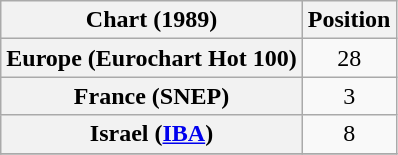<table class="wikitable sortable plainrowheaders">
<tr>
<th>Chart (1989)</th>
<th>Position</th>
</tr>
<tr>
<th scope="row">Europe (Eurochart Hot 100)</th>
<td style="text-align:center;">28</td>
</tr>
<tr>
<th scope="row">France (SNEP)</th>
<td align="center">3</td>
</tr>
<tr>
<th scope=row>Israel (<a href='#'>IBA</a>)</th>
<td align="center">8</td>
</tr>
<tr>
</tr>
</table>
